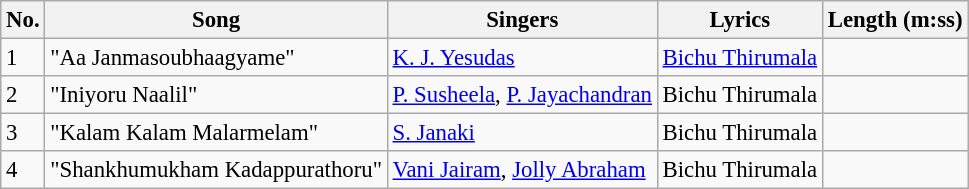<table class="wikitable" style="font-size:95%;">
<tr>
<th>No.</th>
<th>Song</th>
<th>Singers</th>
<th>Lyrics</th>
<th>Length (m:ss)</th>
</tr>
<tr>
<td>1</td>
<td>"Aa Janmasoubhaagyame"</td>
<td><a href='#'>K. J. Yesudas</a></td>
<td><a href='#'>Bichu Thirumala</a></td>
<td></td>
</tr>
<tr>
<td>2</td>
<td>"Iniyoru Naalil"</td>
<td><a href='#'>P. Susheela</a>, <a href='#'>P. Jayachandran</a></td>
<td>Bichu Thirumala</td>
<td></td>
</tr>
<tr>
<td>3</td>
<td>"Kalam Kalam Malarmelam"</td>
<td><a href='#'>S. Janaki</a></td>
<td>Bichu Thirumala</td>
<td></td>
</tr>
<tr>
<td>4</td>
<td>"Shankhumukham Kadappurathoru"</td>
<td><a href='#'>Vani Jairam</a>, <a href='#'>Jolly Abraham</a></td>
<td>Bichu Thirumala</td>
<td></td>
</tr>
</table>
